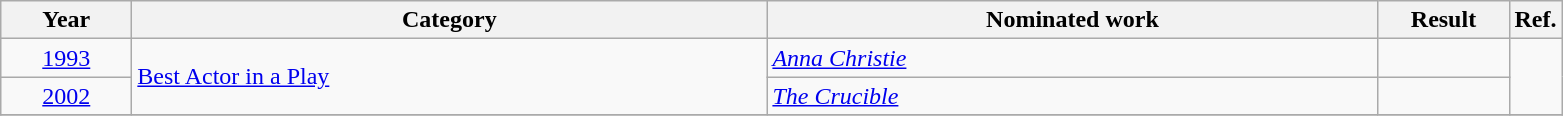<table class=wikitable>
<tr>
<th scope="col" style="width:5em;">Year</th>
<th scope="col" style="width:26em;">Category</th>
<th scope="col" style="width:25em;">Nominated work</th>
<th scope="col" style="width:5em;">Result</th>
<th>Ref.</th>
</tr>
<tr>
<td style="text-align:center;"><a href='#'>1993</a></td>
<td rowspan="2"><a href='#'>Best Actor in a Play</a></td>
<td><em><a href='#'>Anna Christie</a></em></td>
<td></td>
<td rowspan=2></td>
</tr>
<tr>
<td style="text-align:center;"><a href='#'>2002</a></td>
<td><em><a href='#'>The Crucible</a></em></td>
<td></td>
</tr>
<tr>
</tr>
</table>
